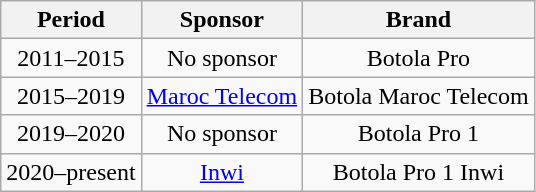<table class="wikitable" style="text-align:center; margin-left:1em; float:center">
<tr>
<th>Period</th>
<th>Sponsor</th>
<th>Brand</th>
</tr>
<tr>
<td>2011–2015</td>
<td>No sponsor</td>
<td>Botola Pro</td>
</tr>
<tr>
<td>2015–2019</td>
<td><a href='#'>Maroc Telecom</a></td>
<td>Botola Maroc Telecom</td>
</tr>
<tr>
<td>2019–2020</td>
<td>No sponsor</td>
<td>Botola Pro 1</td>
</tr>
<tr>
<td>2020–present</td>
<td><a href='#'>Inwi</a></td>
<td>Botola Pro 1 Inwi</td>
</tr>
</table>
